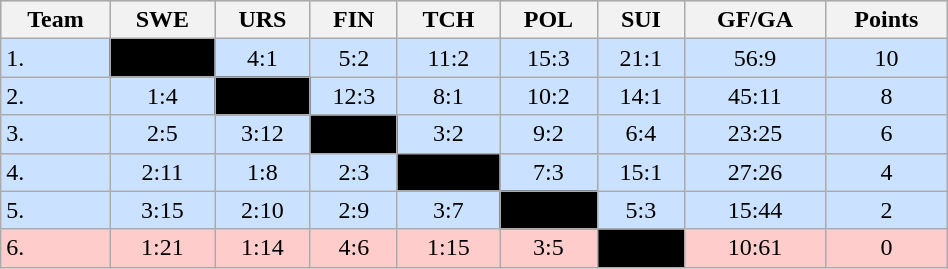<table class="wikitable" bgcolor="#EFEFFF" width="50%">
<tr bgcolor="#BCD2EE">
<th>Team</th>
<th>SWE</th>
<th>URS</th>
<th>FIN</th>
<th>TCH</th>
<th>POL</th>
<th>SUI</th>
<th>GF/GA</th>
<th>Points</th>
</tr>
<tr bgcolor="#CAE1FF" align="center">
<td align="left">1. </td>
<td style="background:#000000;"></td>
<td>4:1</td>
<td>5:2</td>
<td>11:2</td>
<td>15:3</td>
<td>21:1</td>
<td>56:9</td>
<td>10</td>
</tr>
<tr bgcolor="#CAE1FF" align="center">
<td align="left">2. </td>
<td>1:4</td>
<td style="background:#000000;"></td>
<td>12:3</td>
<td>8:1</td>
<td>10:2</td>
<td>14:1</td>
<td>45:11</td>
<td>8</td>
</tr>
<tr bgcolor="#CAE1FF" align="center">
<td align="left">3. </td>
<td>2:5</td>
<td>3:12</td>
<td style="background:#000000;"></td>
<td>3:2</td>
<td>9:2</td>
<td>6:4</td>
<td>23:25</td>
<td>6</td>
</tr>
<tr bgcolor="#CAE1FF" align="center">
<td align="left">4. </td>
<td>2:11</td>
<td>1:8</td>
<td>2:3</td>
<td style="background:#000000;"></td>
<td>7:3</td>
<td>15:1</td>
<td>27:26</td>
<td>4</td>
</tr>
<tr bgcolor="#CAE1FF" align="center">
<td align="left">5. </td>
<td>3:15</td>
<td>2:10</td>
<td>2:9</td>
<td>3:7</td>
<td style="background:#000000;"></td>
<td>5:3</td>
<td>15:44</td>
<td>2</td>
</tr>
<tr bgcolor="#ffcccc" align="center">
<td align="left">6. </td>
<td>1:21</td>
<td>1:14</td>
<td>4:6</td>
<td>1:15</td>
<td>3:5</td>
<td style="background:#000000;"></td>
<td>10:61</td>
<td>0</td>
</tr>
</table>
